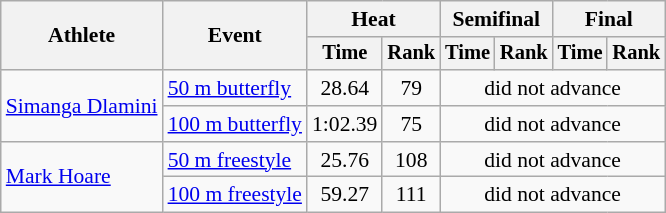<table class="wikitable" style="text-align:center; font-size:90%">
<tr>
<th rowspan="2">Athlete</th>
<th rowspan="2">Event</th>
<th colspan="2">Heat</th>
<th colspan="2">Semifinal</th>
<th colspan="2">Final</th>
</tr>
<tr style="font-size:95%">
<th>Time</th>
<th>Rank</th>
<th>Time</th>
<th>Rank</th>
<th>Time</th>
<th>Rank</th>
</tr>
<tr>
<td align=left rowspan=2><a href='#'>Simanga Dlamini</a></td>
<td align=left><a href='#'>50 m butterfly</a></td>
<td>28.64</td>
<td>79</td>
<td colspan=4>did not advance</td>
</tr>
<tr>
<td align=left><a href='#'>100 m butterfly</a></td>
<td>1:02.39</td>
<td>75</td>
<td colspan=4>did not advance</td>
</tr>
<tr>
<td align=left rowspan=2><a href='#'>Mark Hoare</a></td>
<td align=left><a href='#'>50 m freestyle</a></td>
<td>25.76</td>
<td>108</td>
<td colspan=4>did not advance</td>
</tr>
<tr>
<td align=left><a href='#'>100 m freestyle</a></td>
<td>59.27</td>
<td>111</td>
<td colspan=4>did not advance</td>
</tr>
</table>
